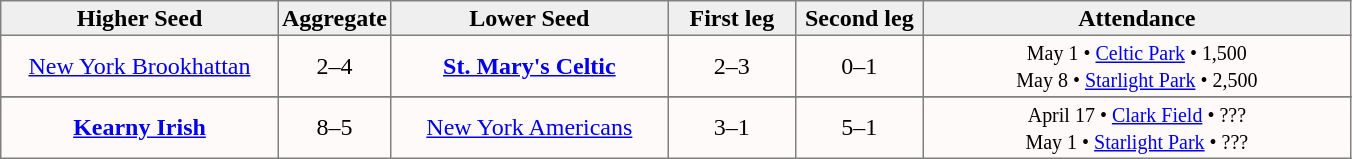<table style=border-collapse:collapse border=1 cellspacing=0 cellpadding=2>
<tr style="text-align:center; background:#efefef;">
<th width=180>Higher Seed</th>
<th width=50>Aggregate</th>
<th width=180>Lower Seed</th>
<th width=80>First leg</th>
<th width=80>Second leg</th>
<th width=280>Attendance</th>
</tr>
<tr style="text-align:center; background:snow;">
<td align=center><a href='#'>New York Brookhattan</a></td>
<td>2–4</td>
<td align=center><strong><a href='#'>St. Mary's Celtic</a></strong></td>
<td>2–3</td>
<td>0–1</td>
<td><small>May 1 • <a href='#'>Celtic Park</a> • 1,500<br>May 8 • <a href='#'>Starlight Park</a> • 2,500</small></td>
</tr>
<tr style="text-align:center; background:#efefef;">
</tr>
<tr style="text-align:center; background:snow;">
<td align=center><strong><a href='#'>Kearny Irish</a></strong></td>
<td>8–5</td>
<td align=center><a href='#'>New York Americans</a></td>
<td>3–1</td>
<td>5–1</td>
<td><small>April 17 • <a href='#'>Clark Field</a> • ???<br>May 1 • <a href='#'>Starlight Park</a> • ???</small></td>
</tr>
</table>
